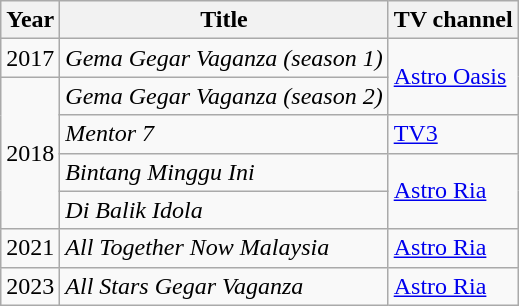<table class="wikitable">
<tr>
<th>Year</th>
<th>Title</th>
<th>TV channel</th>
</tr>
<tr>
<td rowspan="1">2017</td>
<td><em>Gema Gegar Vaganza (season 1)</em> </td>
<td rowspan="2"><a href='#'>Astro Oasis</a></td>
</tr>
<tr>
<td rowspan="4">2018</td>
<td><em>Gema Gegar Vaganza (season 2)</em> </td>
</tr>
<tr>
<td><em>Mentor 7</em></td>
<td><a href='#'>TV3</a></td>
</tr>
<tr>
<td><em>Bintang Minggu Ini</em></td>
<td rowspan="2"><a href='#'>Astro Ria</a></td>
</tr>
<tr>
<td><em>Di Balik Idola</em></td>
</tr>
<tr>
<td>2021</td>
<td><em>All Together Now Malaysia</em></td>
<td><a href='#'>Astro Ria</a></td>
</tr>
<tr>
<td>2023</td>
<td><em>All Stars Gegar Vaganza</em></td>
<td><a href='#'>Astro Ria</a></td>
</tr>
</table>
